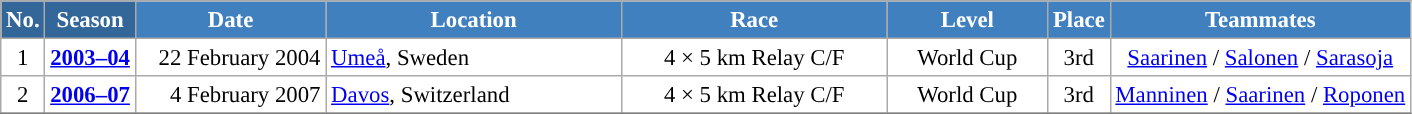<table class="wikitable sortable" style="font-size:95%; text-align:center; border:grey solid 1px; border-collapse:collapse; background:#ffffff;">
<tr style="background:#efefef;">
<th style="background-color:#369; color:white;">No.</th>
<th style="background-color:#369; color:white;">Season</th>
<th style="background-color:#4180be; color:white; width:120px;">Date</th>
<th style="background-color:#4180be; color:white; width:190px;">Location</th>
<th style="background-color:#4180be; color:white; width:170px;">Race</th>
<th style="background-color:#4180be; color:white; width:100px;">Level</th>
<th style="background-color:#4180be; color:white;">Place</th>
<th style="background-color:#4180be; color:white;">Teammates</th>
</tr>
<tr>
<td align=center>1</td>
<td rowspan=1 align=center><strong><a href='#'>2003–04</a></strong></td>
<td align=right>22 February 2004</td>
<td align=left> <a href='#'>Umeå</a>, Sweden</td>
<td>4 × 5 km Relay C/F</td>
<td>World Cup</td>
<td>3rd</td>
<td><a href='#'>Saarinen</a> / <a href='#'>Salonen</a> / <a href='#'>Sarasoja</a></td>
</tr>
<tr>
<td align=center>2</td>
<td rowspan=1 align=center><strong><a href='#'>2006–07</a></strong></td>
<td align=right>4 February 2007</td>
<td align=left> <a href='#'>Davos</a>, Switzerland</td>
<td>4 × 5 km Relay C/F</td>
<td>World Cup</td>
<td>3rd</td>
<td><a href='#'>Manninen</a> / <a href='#'>Saarinen</a> / <a href='#'>Roponen</a></td>
</tr>
<tr>
</tr>
</table>
